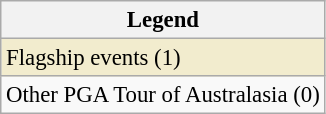<table class="wikitable" style="font-size:95%;">
<tr>
<th>Legend</th>
</tr>
<tr style="background:#f2ecce;">
<td>Flagship events (1)</td>
</tr>
<tr>
<td>Other PGA Tour of Australasia (0)</td>
</tr>
</table>
